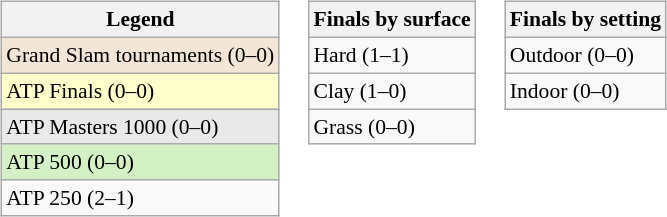<table>
<tr valign="top">
<td><br><table class=wikitable  style=font-size:90%>
<tr>
<th>Legend</th>
</tr>
<tr style="background:#f3e6d7;">
<td>Grand Slam tournaments (0–0)</td>
</tr>
<tr style="background:#ffffcc;">
<td>ATP Finals (0–0)</td>
</tr>
<tr style="background:#e9e9e9;">
<td>ATP Masters 1000 (0–0)</td>
</tr>
<tr style="background:#d4f1c5;">
<td>ATP 500 (0–0)</td>
</tr>
<tr>
<td>ATP 250 (2–1)</td>
</tr>
</table>
</td>
<td><br><table class="wikitable" style=font-size:90%>
<tr>
<th>Finals by surface</th>
</tr>
<tr>
<td>Hard (1–1)</td>
</tr>
<tr>
<td>Clay (1–0)</td>
</tr>
<tr>
<td>Grass (0–0)</td>
</tr>
</table>
</td>
<td><br><table class=wikitable style=font-size:90%>
<tr>
<th>Finals by setting</th>
</tr>
<tr>
<td>Outdoor (0–0)</td>
</tr>
<tr>
<td>Indoor (0–0)</td>
</tr>
</table>
</td>
</tr>
</table>
